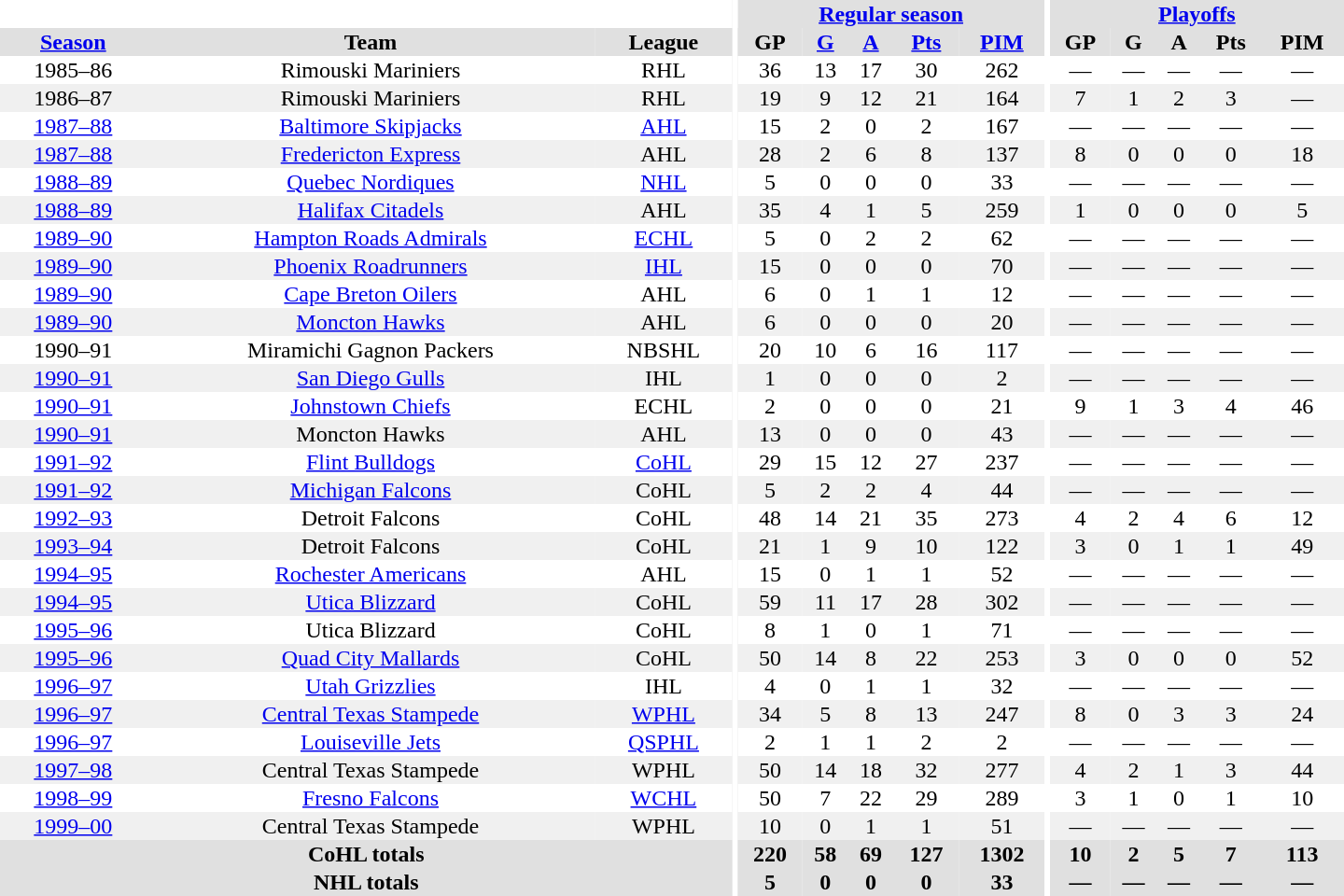<table border="0" cellpadding="1" cellspacing="0" style="text-align:center; width:60em">
<tr bgcolor="#e0e0e0">
<th colspan="3" bgcolor="#ffffff"></th>
<th rowspan="100" bgcolor="#ffffff"></th>
<th colspan="5"><a href='#'>Regular season</a></th>
<th rowspan="100" bgcolor="#ffffff"></th>
<th colspan="5"><a href='#'>Playoffs</a></th>
</tr>
<tr bgcolor="#e0e0e0">
<th><a href='#'>Season</a></th>
<th>Team</th>
<th>League</th>
<th>GP</th>
<th><a href='#'>G</a></th>
<th><a href='#'>A</a></th>
<th><a href='#'>Pts</a></th>
<th><a href='#'>PIM</a></th>
<th>GP</th>
<th>G</th>
<th>A</th>
<th>Pts</th>
<th>PIM</th>
</tr>
<tr>
<td>1985–86</td>
<td>Rimouski Mariniers</td>
<td>RHL</td>
<td>36</td>
<td>13</td>
<td>17</td>
<td>30</td>
<td>262</td>
<td>—</td>
<td>—</td>
<td>—</td>
<td>—</td>
<td>—</td>
</tr>
<tr bgcolor="#f0f0f0">
<td>1986–87</td>
<td>Rimouski Mariniers</td>
<td>RHL</td>
<td>19</td>
<td>9</td>
<td>12</td>
<td>21</td>
<td>164</td>
<td>7</td>
<td>1</td>
<td>2</td>
<td>3</td>
<td>—</td>
</tr>
<tr>
<td><a href='#'>1987–88</a></td>
<td><a href='#'>Baltimore Skipjacks</a></td>
<td><a href='#'>AHL</a></td>
<td>15</td>
<td>2</td>
<td>0</td>
<td>2</td>
<td>167</td>
<td>—</td>
<td>—</td>
<td>—</td>
<td>—</td>
<td>—</td>
</tr>
<tr bgcolor="#f0f0f0">
<td><a href='#'>1987–88</a></td>
<td><a href='#'>Fredericton Express</a></td>
<td>AHL</td>
<td>28</td>
<td>2</td>
<td>6</td>
<td>8</td>
<td>137</td>
<td>8</td>
<td>0</td>
<td>0</td>
<td>0</td>
<td>18</td>
</tr>
<tr>
<td><a href='#'>1988–89</a></td>
<td><a href='#'>Quebec Nordiques</a></td>
<td><a href='#'>NHL</a></td>
<td>5</td>
<td>0</td>
<td>0</td>
<td>0</td>
<td>33</td>
<td>—</td>
<td>—</td>
<td>—</td>
<td>—</td>
<td>—</td>
</tr>
<tr bgcolor="#f0f0f0">
<td><a href='#'>1988–89</a></td>
<td><a href='#'>Halifax Citadels</a></td>
<td>AHL</td>
<td>35</td>
<td>4</td>
<td>1</td>
<td>5</td>
<td>259</td>
<td>1</td>
<td>0</td>
<td>0</td>
<td>0</td>
<td>5</td>
</tr>
<tr>
<td><a href='#'>1989–90</a></td>
<td><a href='#'>Hampton Roads Admirals</a></td>
<td><a href='#'>ECHL</a></td>
<td>5</td>
<td>0</td>
<td>2</td>
<td>2</td>
<td>62</td>
<td>—</td>
<td>—</td>
<td>—</td>
<td>—</td>
<td>—</td>
</tr>
<tr bgcolor="#f0f0f0">
<td><a href='#'>1989–90</a></td>
<td><a href='#'>Phoenix Roadrunners</a></td>
<td><a href='#'>IHL</a></td>
<td>15</td>
<td>0</td>
<td>0</td>
<td>0</td>
<td>70</td>
<td>—</td>
<td>—</td>
<td>—</td>
<td>—</td>
<td>—</td>
</tr>
<tr>
<td><a href='#'>1989–90</a></td>
<td><a href='#'>Cape Breton Oilers</a></td>
<td>AHL</td>
<td>6</td>
<td>0</td>
<td>1</td>
<td>1</td>
<td>12</td>
<td>—</td>
<td>—</td>
<td>—</td>
<td>—</td>
<td>—</td>
</tr>
<tr bgcolor="#f0f0f0">
<td><a href='#'>1989–90</a></td>
<td><a href='#'>Moncton Hawks</a></td>
<td>AHL</td>
<td>6</td>
<td>0</td>
<td>0</td>
<td>0</td>
<td>20</td>
<td>—</td>
<td>—</td>
<td>—</td>
<td>—</td>
<td>—</td>
</tr>
<tr>
<td>1990–91</td>
<td>Miramichi Gagnon Packers</td>
<td>NBSHL</td>
<td>20</td>
<td>10</td>
<td>6</td>
<td>16</td>
<td>117</td>
<td>—</td>
<td>—</td>
<td>—</td>
<td>—</td>
<td>—</td>
</tr>
<tr bgcolor="#f0f0f0">
<td><a href='#'>1990–91</a></td>
<td><a href='#'>San Diego Gulls</a></td>
<td>IHL</td>
<td>1</td>
<td>0</td>
<td>0</td>
<td>0</td>
<td>2</td>
<td>—</td>
<td>—</td>
<td>—</td>
<td>—</td>
<td>—</td>
</tr>
<tr>
<td><a href='#'>1990–91</a></td>
<td><a href='#'>Johnstown Chiefs</a></td>
<td>ECHL</td>
<td>2</td>
<td>0</td>
<td>0</td>
<td>0</td>
<td>21</td>
<td>9</td>
<td>1</td>
<td>3</td>
<td>4</td>
<td>46</td>
</tr>
<tr bgcolor="#f0f0f0">
<td><a href='#'>1990–91</a></td>
<td>Moncton Hawks</td>
<td>AHL</td>
<td>13</td>
<td>0</td>
<td>0</td>
<td>0</td>
<td>43</td>
<td>—</td>
<td>—</td>
<td>—</td>
<td>—</td>
<td>—</td>
</tr>
<tr>
<td><a href='#'>1991–92</a></td>
<td><a href='#'>Flint Bulldogs</a></td>
<td><a href='#'>CoHL</a></td>
<td>29</td>
<td>15</td>
<td>12</td>
<td>27</td>
<td>237</td>
<td>—</td>
<td>—</td>
<td>—</td>
<td>—</td>
<td>—</td>
</tr>
<tr bgcolor="#f0f0f0">
<td><a href='#'>1991–92</a></td>
<td><a href='#'>Michigan Falcons</a></td>
<td>CoHL</td>
<td>5</td>
<td>2</td>
<td>2</td>
<td>4</td>
<td>44</td>
<td>—</td>
<td>—</td>
<td>—</td>
<td>—</td>
<td>—</td>
</tr>
<tr>
<td><a href='#'>1992–93</a></td>
<td>Detroit Falcons</td>
<td>CoHL</td>
<td>48</td>
<td>14</td>
<td>21</td>
<td>35</td>
<td>273</td>
<td>4</td>
<td>2</td>
<td>4</td>
<td>6</td>
<td>12</td>
</tr>
<tr bgcolor="#f0f0f0">
<td><a href='#'>1993–94</a></td>
<td>Detroit Falcons</td>
<td>CoHL</td>
<td>21</td>
<td>1</td>
<td>9</td>
<td>10</td>
<td>122</td>
<td>3</td>
<td>0</td>
<td>1</td>
<td>1</td>
<td>49</td>
</tr>
<tr>
<td><a href='#'>1994–95</a></td>
<td><a href='#'>Rochester Americans</a></td>
<td>AHL</td>
<td>15</td>
<td>0</td>
<td>1</td>
<td>1</td>
<td>52</td>
<td>—</td>
<td>—</td>
<td>—</td>
<td>—</td>
<td>—</td>
</tr>
<tr bgcolor="#f0f0f0">
<td><a href='#'>1994–95</a></td>
<td><a href='#'>Utica Blizzard</a></td>
<td>CoHL</td>
<td>59</td>
<td>11</td>
<td>17</td>
<td>28</td>
<td>302</td>
<td>—</td>
<td>—</td>
<td>—</td>
<td>—</td>
<td>—</td>
</tr>
<tr>
<td><a href='#'>1995–96</a></td>
<td>Utica Blizzard</td>
<td>CoHL</td>
<td>8</td>
<td>1</td>
<td>0</td>
<td>1</td>
<td>71</td>
<td>—</td>
<td>—</td>
<td>—</td>
<td>—</td>
<td>—</td>
</tr>
<tr bgcolor="#f0f0f0">
<td><a href='#'>1995–96</a></td>
<td><a href='#'>Quad City Mallards</a></td>
<td>CoHL</td>
<td>50</td>
<td>14</td>
<td>8</td>
<td>22</td>
<td>253</td>
<td>3</td>
<td>0</td>
<td>0</td>
<td>0</td>
<td>52</td>
</tr>
<tr>
<td><a href='#'>1996–97</a></td>
<td><a href='#'>Utah Grizzlies</a></td>
<td>IHL</td>
<td>4</td>
<td>0</td>
<td>1</td>
<td>1</td>
<td>32</td>
<td>—</td>
<td>—</td>
<td>—</td>
<td>—</td>
<td>—</td>
</tr>
<tr bgcolor="#f0f0f0">
<td><a href='#'>1996–97</a></td>
<td><a href='#'>Central Texas Stampede</a></td>
<td><a href='#'>WPHL</a></td>
<td>34</td>
<td>5</td>
<td>8</td>
<td>13</td>
<td>247</td>
<td>8</td>
<td>0</td>
<td>3</td>
<td>3</td>
<td>24</td>
</tr>
<tr>
<td><a href='#'>1996–97</a></td>
<td><a href='#'>Louiseville Jets</a></td>
<td><a href='#'>QSPHL</a></td>
<td>2</td>
<td>1</td>
<td>1</td>
<td>2</td>
<td>2</td>
<td>—</td>
<td>—</td>
<td>—</td>
<td>—</td>
<td>—</td>
</tr>
<tr bgcolor="#f0f0f0">
<td><a href='#'>1997–98</a></td>
<td>Central Texas Stampede</td>
<td>WPHL</td>
<td>50</td>
<td>14</td>
<td>18</td>
<td>32</td>
<td>277</td>
<td>4</td>
<td>2</td>
<td>1</td>
<td>3</td>
<td>44</td>
</tr>
<tr>
<td><a href='#'>1998–99</a></td>
<td><a href='#'>Fresno Falcons</a></td>
<td><a href='#'>WCHL</a></td>
<td>50</td>
<td>7</td>
<td>22</td>
<td>29</td>
<td>289</td>
<td>3</td>
<td>1</td>
<td>0</td>
<td>1</td>
<td>10</td>
</tr>
<tr bgcolor="#f0f0f0">
<td><a href='#'>1999–00</a></td>
<td>Central Texas Stampede</td>
<td>WPHL</td>
<td>10</td>
<td>0</td>
<td>1</td>
<td>1</td>
<td>51</td>
<td>—</td>
<td>—</td>
<td>—</td>
<td>—</td>
<td>—</td>
</tr>
<tr bgcolor="#e0e0e0">
<th colspan="3">CoHL totals</th>
<th>220</th>
<th>58</th>
<th>69</th>
<th>127</th>
<th>1302</th>
<th>10</th>
<th>2</th>
<th>5</th>
<th>7</th>
<th>113</th>
</tr>
<tr bgcolor="#e0e0e0">
<th colspan="3">NHL totals</th>
<th>5</th>
<th>0</th>
<th>0</th>
<th>0</th>
<th>33</th>
<th>—</th>
<th>—</th>
<th>—</th>
<th>—</th>
<th>—</th>
</tr>
</table>
